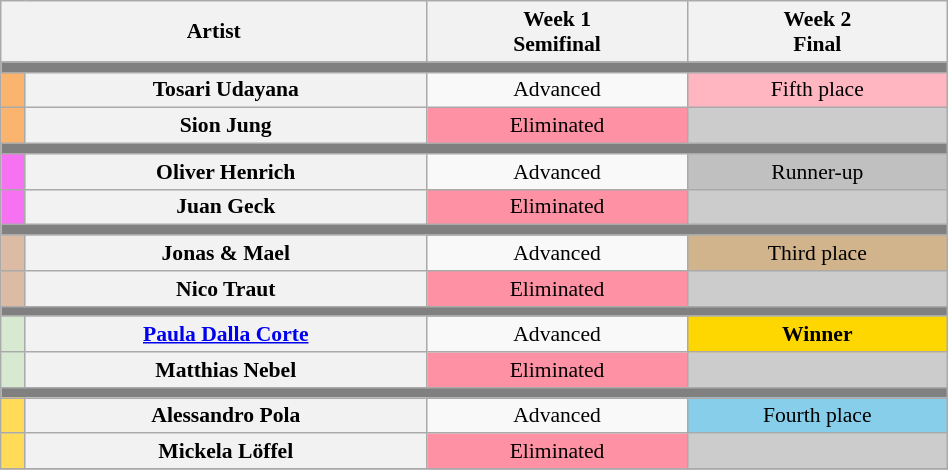<table class="wikitable" style="font-size:90%; text-align:center; width:50%">
<tr>
<th style="width:18%" colspan="2">Artist</th>
<th style="width:11%" scope="col">Week 1<br>Semifinal</th>
<th style="width:11%" scope="col">Week 2<br>Final</th>
</tr>
<tr>
<th style="background:grey" colspan="7"></th>
</tr>
<tr>
<th style="background:#fbb46e"></th>
<th>Tosari Udayana</th>
<td>Advanced</td>
<td style="background:lightpink">Fifth place</td>
</tr>
<tr>
<th style="background:#fbb46e"></th>
<th>Sion Jung</th>
<td style="background:#FF91A4">Eliminated</td>
<td style="background:#ccc"></td>
</tr>
<tr>
<th colspan="7" style="background:grey"></th>
</tr>
<tr>
<th style="background:#f771f3"></th>
<th>Oliver Henrich</th>
<td>Advanced</td>
<td style="background:silver">Runner-up</td>
</tr>
<tr>
<th style="background:#f771f3"></th>
<th>Juan Geck</th>
<td style="background:#FF91A4">Eliminated</td>
<td style="background:#ccc"></td>
</tr>
<tr>
<th style="background:grey" colspan="7"></th>
</tr>
<tr>
<th style="background:#dbbba4"></th>
<th>Jonas & Mael</th>
<td>Advanced</td>
<td style="background:tan">Third place</td>
</tr>
<tr>
<th style="background:#dbbba4"></th>
<th>Nico Traut</th>
<td style="background:#FF91A4">Eliminated</td>
<td style="background:#ccc"></td>
</tr>
<tr>
<th style="background:grey" colspan="7"></th>
</tr>
<tr>
<th style="background:#d7ead1"></th>
<th><a href='#'>Paula Dalla Corte</a></th>
<td>Advanced</td>
<td style="background:gold"><strong>Winner</strong></td>
</tr>
<tr>
<th style="background:#d7ead1"></th>
<th>Matthias Nebel</th>
<td style="background:#FF91A4">Eliminated</td>
<td style="background:#ccc"></td>
</tr>
<tr>
<th style="background:grey" colspan="7"></th>
</tr>
<tr>
<th style="background:#ffdb58"></th>
<th>Alessandro Pola</th>
<td>Advanced</td>
<td style="background:skyblue">Fourth place</td>
</tr>
<tr>
<th style="background:#ffdb58"></th>
<th>Mickela Löffel</th>
<td style="background:#FF91A4">Eliminated</td>
<td style="background:#ccc"></td>
</tr>
<tr>
</tr>
</table>
